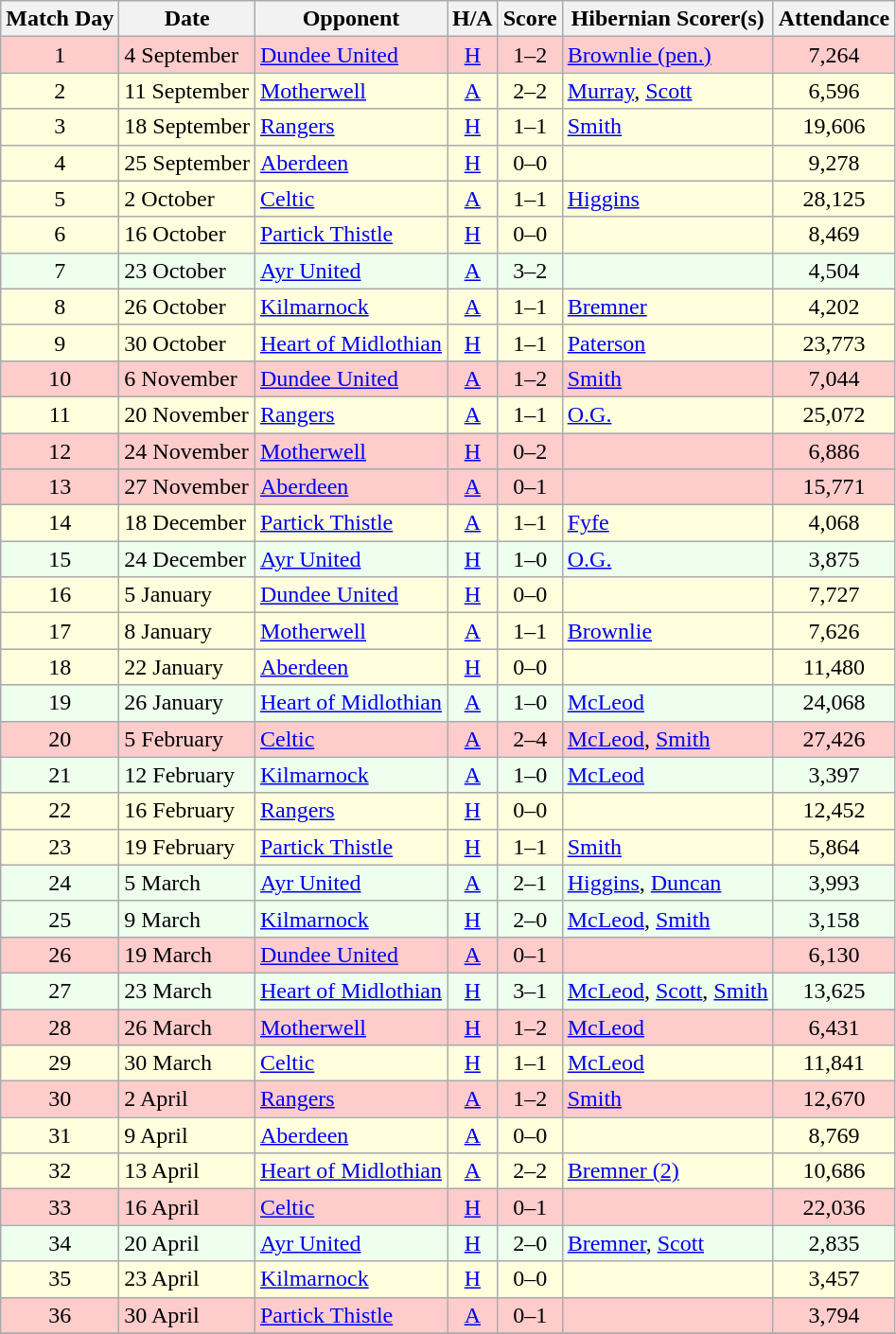<table class="wikitable" style="text-align:center">
<tr>
<th>Match Day</th>
<th>Date</th>
<th>Opponent</th>
<th>H/A</th>
<th>Score</th>
<th>Hibernian Scorer(s)</th>
<th>Attendance</th>
</tr>
<tr bgcolor=#FFCCCC>
<td>1</td>
<td align=left>4 September</td>
<td align=left><a href='#'>Dundee United</a></td>
<td><a href='#'>H</a></td>
<td>1–2</td>
<td align=left><a href='#'>Brownlie (pen.)</a></td>
<td>7,264</td>
</tr>
<tr bgcolor=#FFFFDD>
<td>2</td>
<td align=left>11 September</td>
<td align=left><a href='#'>Motherwell</a></td>
<td><a href='#'>A</a></td>
<td>2–2</td>
<td align=left><a href='#'>Murray</a>, <a href='#'>Scott</a></td>
<td>6,596</td>
</tr>
<tr bgcolor=#FFFFDD>
<td>3</td>
<td align=left>18 September</td>
<td align=left><a href='#'>Rangers</a></td>
<td><a href='#'>H</a></td>
<td>1–1</td>
<td align=left><a href='#'>Smith</a></td>
<td>19,606</td>
</tr>
<tr bgcolor=#FFFFDD>
<td>4</td>
<td align=left>25 September</td>
<td align=left><a href='#'>Aberdeen</a></td>
<td><a href='#'>H</a></td>
<td>0–0</td>
<td align=left></td>
<td>9,278</td>
</tr>
<tr bgcolor=#FFFFDD>
<td>5</td>
<td align=left>2 October</td>
<td align=left><a href='#'>Celtic</a></td>
<td><a href='#'>A</a></td>
<td>1–1</td>
<td align=left><a href='#'>Higgins</a></td>
<td>28,125</td>
</tr>
<tr bgcolor=#FFFFDD>
<td>6</td>
<td align=left>16 October</td>
<td align=left><a href='#'>Partick Thistle</a></td>
<td><a href='#'>H</a></td>
<td>0–0</td>
<td align=left></td>
<td>8,469</td>
</tr>
<tr bgcolor=#EEFFEE>
<td>7</td>
<td align=left>23 October</td>
<td align=left><a href='#'>Ayr United</a></td>
<td><a href='#'>A</a></td>
<td>3–2</td>
<td align=left></td>
<td>4,504</td>
</tr>
<tr bgcolor=#FFFFDD>
<td>8</td>
<td align=left>26 October</td>
<td align=left><a href='#'>Kilmarnock</a></td>
<td><a href='#'>A</a></td>
<td>1–1</td>
<td align=left><a href='#'>Bremner</a></td>
<td>4,202</td>
</tr>
<tr bgcolor=#FFFFDD>
<td>9</td>
<td align=left>30 October</td>
<td align=left><a href='#'>Heart of Midlothian</a></td>
<td><a href='#'>H</a></td>
<td>1–1</td>
<td align=left><a href='#'>Paterson</a></td>
<td>23,773</td>
</tr>
<tr bgcolor=#FFCCCC>
<td>10</td>
<td align=left>6 November</td>
<td align=left><a href='#'>Dundee United</a></td>
<td><a href='#'>A</a></td>
<td>1–2</td>
<td align=left><a href='#'>Smith</a></td>
<td>7,044</td>
</tr>
<tr bgcolor=#FFFFDD>
<td>11</td>
<td align=left>20 November</td>
<td align=left><a href='#'>Rangers</a></td>
<td><a href='#'>A</a></td>
<td>1–1</td>
<td align=left><a href='#'>O.G.</a></td>
<td>25,072</td>
</tr>
<tr bgcolor=#FFCCCC>
<td>12</td>
<td align=left>24 November</td>
<td align=left><a href='#'>Motherwell</a></td>
<td><a href='#'>H</a></td>
<td>0–2</td>
<td align=left></td>
<td>6,886</td>
</tr>
<tr bgcolor=#FFCCCC>
<td>13</td>
<td align=left>27 November</td>
<td align=left><a href='#'>Aberdeen</a></td>
<td><a href='#'>A</a></td>
<td>0–1</td>
<td align=left></td>
<td>15,771</td>
</tr>
<tr bgcolor=#FFFFDD>
<td>14</td>
<td align=left>18 December</td>
<td align=left><a href='#'>Partick Thistle</a></td>
<td><a href='#'>A</a></td>
<td>1–1</td>
<td align=left><a href='#'>Fyfe</a></td>
<td>4,068</td>
</tr>
<tr bgcolor=#EEFFEE>
<td>15</td>
<td align=left>24 December</td>
<td align=left><a href='#'>Ayr United</a></td>
<td><a href='#'>H</a></td>
<td>1–0</td>
<td align=left><a href='#'>O.G.</a></td>
<td>3,875</td>
</tr>
<tr bgcolor=#FFFFDD>
<td>16</td>
<td align=left>5 January</td>
<td align=left><a href='#'>Dundee United</a></td>
<td><a href='#'>H</a></td>
<td>0–0</td>
<td align=left></td>
<td>7,727</td>
</tr>
<tr bgcolor=#FFFFDD>
<td>17</td>
<td align=left>8 January</td>
<td align=left><a href='#'>Motherwell</a></td>
<td><a href='#'>A</a></td>
<td>1–1</td>
<td align=left><a href='#'>Brownlie</a></td>
<td>7,626</td>
</tr>
<tr bgcolor=#FFFFDD>
<td>18</td>
<td align=left>22 January</td>
<td align=left><a href='#'>Aberdeen</a></td>
<td><a href='#'>H</a></td>
<td>0–0</td>
<td align=left></td>
<td>11,480</td>
</tr>
<tr bgcolor=#EEFFEE>
<td>19</td>
<td align=left>26 January</td>
<td align=left><a href='#'>Heart of Midlothian</a></td>
<td><a href='#'>A</a></td>
<td>1–0</td>
<td align=left><a href='#'>McLeod</a></td>
<td>24,068</td>
</tr>
<tr bgcolor=#FFCCCC>
<td>20</td>
<td align=left>5 February</td>
<td align=left><a href='#'>Celtic</a></td>
<td><a href='#'>A</a></td>
<td>2–4</td>
<td align=left><a href='#'>McLeod</a>, <a href='#'>Smith</a></td>
<td>27,426</td>
</tr>
<tr bgcolor=#EEFFEE>
<td>21</td>
<td align=left>12 February</td>
<td align=left><a href='#'>Kilmarnock</a></td>
<td><a href='#'>A</a></td>
<td>1–0</td>
<td align=left><a href='#'>McLeod</a></td>
<td>3,397</td>
</tr>
<tr bgcolor=#FFFFDD>
<td>22</td>
<td align=left>16 February</td>
<td align=left><a href='#'>Rangers</a></td>
<td><a href='#'>H</a></td>
<td>0–0</td>
<td align=left></td>
<td>12,452</td>
</tr>
<tr bgcolor=#FFFFDD>
<td>23</td>
<td align=left>19 February</td>
<td align=left><a href='#'>Partick Thistle</a></td>
<td><a href='#'>H</a></td>
<td>1–1</td>
<td align=left><a href='#'>Smith</a></td>
<td>5,864</td>
</tr>
<tr bgcolor=#EEFFEE>
<td>24</td>
<td align=left>5 March</td>
<td align=left><a href='#'>Ayr United</a></td>
<td><a href='#'>A</a></td>
<td>2–1</td>
<td align=left><a href='#'>Higgins</a>, <a href='#'>Duncan</a></td>
<td>3,993</td>
</tr>
<tr bgcolor=#EEFFEE>
<td>25</td>
<td align=left>9 March</td>
<td align=left><a href='#'>Kilmarnock</a></td>
<td><a href='#'>H</a></td>
<td>2–0</td>
<td align=left><a href='#'>McLeod</a>, <a href='#'>Smith</a></td>
<td>3,158</td>
</tr>
<tr bgcolor=#FFCCCC>
<td>26</td>
<td align=left>19 March</td>
<td align=left><a href='#'>Dundee United</a></td>
<td><a href='#'>A</a></td>
<td>0–1</td>
<td align=left></td>
<td>6,130</td>
</tr>
<tr bgcolor=#EEFFEE>
<td>27</td>
<td align=left>23 March</td>
<td align=left><a href='#'>Heart of Midlothian</a></td>
<td><a href='#'>H</a></td>
<td>3–1</td>
<td align=left><a href='#'>McLeod</a>, <a href='#'>Scott</a>, <a href='#'>Smith</a></td>
<td>13,625</td>
</tr>
<tr bgcolor=#FFCCCC>
<td>28</td>
<td align=left>26 March</td>
<td align=left><a href='#'>Motherwell</a></td>
<td><a href='#'>H</a></td>
<td>1–2</td>
<td align=left><a href='#'>McLeod</a></td>
<td>6,431</td>
</tr>
<tr bgcolor=#FFFFDD>
<td>29</td>
<td align=left>30 March</td>
<td align=left><a href='#'>Celtic</a></td>
<td><a href='#'>H</a></td>
<td>1–1</td>
<td align=left><a href='#'>McLeod</a></td>
<td>11,841</td>
</tr>
<tr bgcolor=#FFCCCC>
<td>30</td>
<td align=left>2 April</td>
<td align=left><a href='#'>Rangers</a></td>
<td><a href='#'>A</a></td>
<td>1–2</td>
<td align=left><a href='#'>Smith</a></td>
<td>12,670</td>
</tr>
<tr bgcolor=#FFFFDD>
<td>31</td>
<td align=left>9 April</td>
<td align=left><a href='#'>Aberdeen</a></td>
<td><a href='#'>A</a></td>
<td>0–0</td>
<td align=left></td>
<td>8,769</td>
</tr>
<tr bgcolor=#FFFFDD>
<td>32</td>
<td align=left>13 April</td>
<td align=left><a href='#'>Heart of Midlothian</a></td>
<td><a href='#'>A</a></td>
<td>2–2</td>
<td align=left><a href='#'>Bremner (2)</a></td>
<td>10,686</td>
</tr>
<tr bgcolor=#FFCCCC>
<td>33</td>
<td align=left>16 April</td>
<td align=left><a href='#'>Celtic</a></td>
<td><a href='#'>H</a></td>
<td>0–1</td>
<td align=left></td>
<td>22,036</td>
</tr>
<tr bgcolor=#EEFFEE>
<td>34</td>
<td align=left>20 April</td>
<td align=left><a href='#'>Ayr United</a></td>
<td><a href='#'>H</a></td>
<td>2–0</td>
<td align=left><a href='#'>Bremner</a>, <a href='#'>Scott</a></td>
<td>2,835</td>
</tr>
<tr bgcolor=#FFFFDD>
<td>35</td>
<td align=left>23 April</td>
<td align=left><a href='#'>Kilmarnock</a></td>
<td><a href='#'>H</a></td>
<td>0–0</td>
<td align=left></td>
<td>3,457</td>
</tr>
<tr bgcolor=#FFCCCC>
<td>36</td>
<td align=left>30 April</td>
<td align=left><a href='#'>Partick Thistle</a></td>
<td><a href='#'>A</a></td>
<td>0–1</td>
<td align=left></td>
<td>3,794</td>
</tr>
<tr>
</tr>
</table>
